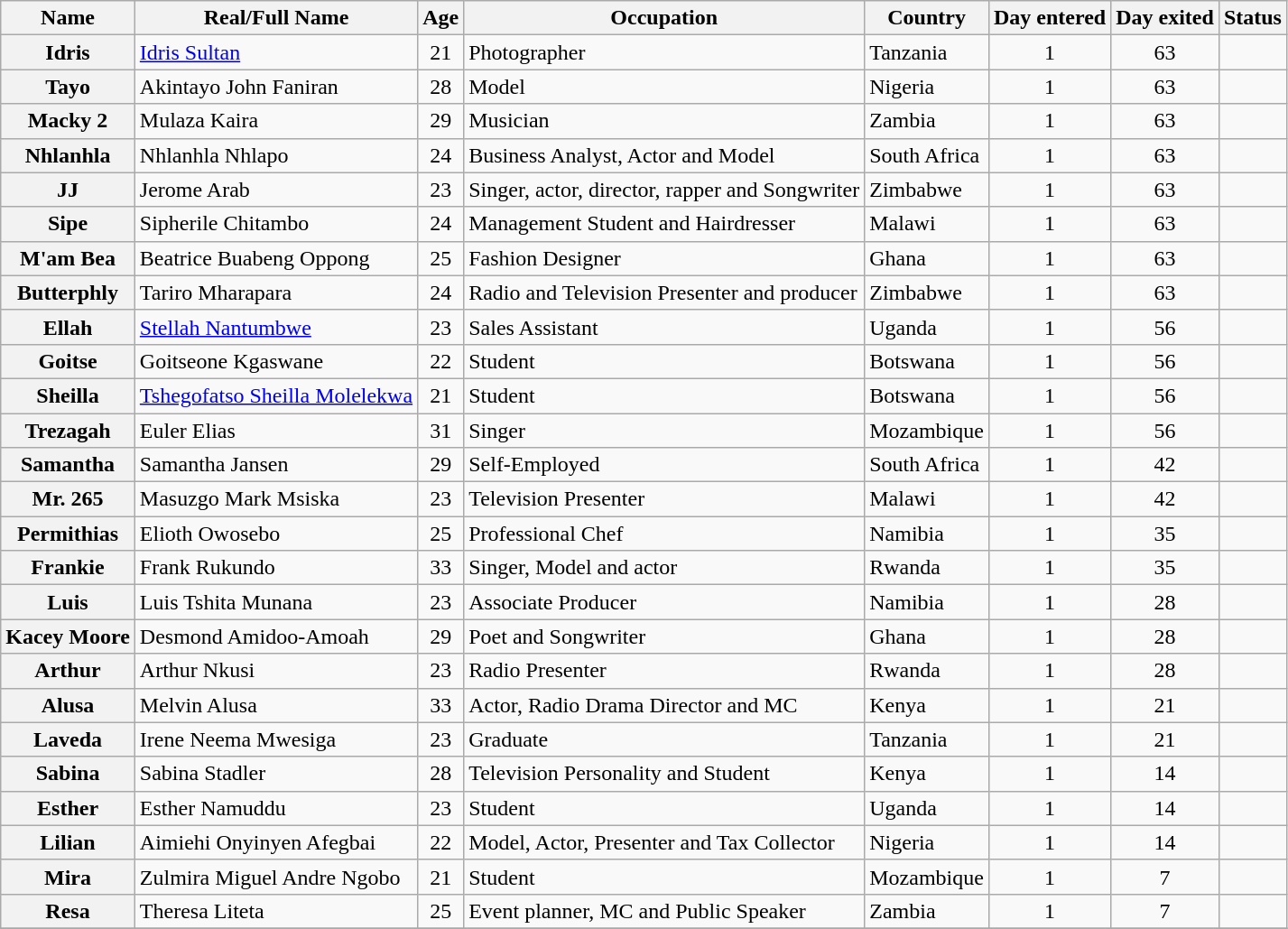<table class="wikitable sortable">
<tr>
<th>Name</th>
<th>Real/Full Name</th>
<th>Age</th>
<th>Occupation</th>
<th>Country</th>
<th>Day entered</th>
<th>Day exited</th>
<th>Status</th>
</tr>
<tr>
<th>Idris</th>
<td><a href='#'>Idris Sultan</a></td>
<td align="center">21</td>
<td>Photographer</td>
<td>Tanzania</td>
<td align="center">1</td>
<td align="center">63</td>
<td></td>
</tr>
<tr>
<th>Tayo</th>
<td>Akintayo John Faniran</td>
<td align="center">28</td>
<td>Model</td>
<td>Nigeria</td>
<td align="center">1</td>
<td align="center">63</td>
<td></td>
</tr>
<tr>
<th>Macky 2</th>
<td>Mulaza Kaira</td>
<td align="center">29</td>
<td>Musician</td>
<td>Zambia</td>
<td align="center">1</td>
<td align="center">63</td>
<td></td>
</tr>
<tr>
<th>Nhlanhla</th>
<td>Nhlanhla Nhlapo</td>
<td align="center">24</td>
<td>Business Analyst, Actor and Model</td>
<td>South Africa</td>
<td align="center">1</td>
<td align="center">63</td>
<td></td>
</tr>
<tr>
<th>JJ</th>
<td>Jerome Arab</td>
<td align="center">23</td>
<td>Singer, actor, director, rapper and Songwriter</td>
<td>Zimbabwe</td>
<td align="center">1</td>
<td align="center">63</td>
<td></td>
</tr>
<tr>
<th>Sipe</th>
<td>Sipherile Chitambo</td>
<td align="center">24</td>
<td>Management Student and Hairdresser</td>
<td>Malawi</td>
<td align="center">1</td>
<td align="center">63</td>
<td></td>
</tr>
<tr>
<th>M'am Bea</th>
<td>Beatrice Buabeng Oppong</td>
<td align="center">25</td>
<td>Fashion Designer</td>
<td>Ghana</td>
<td align="center">1</td>
<td align="center">63</td>
<td></td>
</tr>
<tr>
<th>Butterphly</th>
<td>Tariro Mharapara</td>
<td align="center">24</td>
<td>Radio and Television Presenter and producer</td>
<td>Zimbabwe</td>
<td align="center">1</td>
<td align="center">63</td>
<td></td>
</tr>
<tr>
<th>Ellah</th>
<td><a href='#'>Stellah Nantumbwe</a></td>
<td align="center">23</td>
<td>Sales Assistant</td>
<td>Uganda</td>
<td align="center">1</td>
<td align="center">56</td>
<td></td>
</tr>
<tr>
<th>Goitse</th>
<td>Goitseone Kgaswane</td>
<td align="center">22</td>
<td>Student</td>
<td>Botswana</td>
<td align="center">1</td>
<td align="center">56</td>
<td></td>
</tr>
<tr>
<th>Sheilla</th>
<td><a href='#'>Tshegofatso Sheilla Molelekwa</a></td>
<td align="center">21</td>
<td>Student</td>
<td>Botswana</td>
<td align="center">1</td>
<td align="center">56</td>
<td></td>
</tr>
<tr>
<th>Trezagah</th>
<td>Euler Elias</td>
<td align="center">31</td>
<td>Singer</td>
<td>Mozambique</td>
<td align="center">1</td>
<td align="center">56</td>
<td></td>
</tr>
<tr>
<th>Samantha</th>
<td>Samantha Jansen</td>
<td align="center">29</td>
<td>Self-Employed</td>
<td>South Africa</td>
<td align="center">1</td>
<td align="center">42</td>
<td></td>
</tr>
<tr>
<th>Mr. 265</th>
<td>Masuzgo Mark Msiska</td>
<td align="center">23</td>
<td>Television Presenter</td>
<td>Malawi</td>
<td align="center">1</td>
<td align="center">42</td>
<td></td>
</tr>
<tr>
<th>Permithias</th>
<td>Elioth Owosebo</td>
<td align="center">25</td>
<td>Professional Chef</td>
<td>Namibia</td>
<td align="center">1</td>
<td align="center">35</td>
<td></td>
</tr>
<tr>
<th>Frankie</th>
<td>Frank Rukundo</td>
<td align="center">33</td>
<td>Singer, Model and actor</td>
<td>Rwanda</td>
<td align="center">1</td>
<td align="center">35</td>
<td></td>
</tr>
<tr>
<th>Luis</th>
<td>Luis Tshita Munana</td>
<td align="center">23</td>
<td>Associate Producer</td>
<td>Namibia</td>
<td align="center">1</td>
<td align="center">28</td>
<td></td>
</tr>
<tr>
<th>Kacey Moore</th>
<td>Desmond Amidoo-Amoah</td>
<td align="center">29</td>
<td>Poet and Songwriter</td>
<td>Ghana</td>
<td align="center">1</td>
<td align="center">28</td>
<td></td>
</tr>
<tr>
<th>Arthur</th>
<td>Arthur Nkusi</td>
<td align="center">23</td>
<td>Radio Presenter</td>
<td>Rwanda</td>
<td align="center">1</td>
<td align="center">28</td>
<td></td>
</tr>
<tr>
<th>Alusa</th>
<td>Melvin Alusa</td>
<td align="center">33</td>
<td>Actor, Radio Drama Director and MC</td>
<td>Kenya</td>
<td align="center">1</td>
<td align="center">21</td>
<td></td>
</tr>
<tr>
<th>Laveda</th>
<td>Irene Neema Mwesiga</td>
<td align="center">23</td>
<td>Graduate</td>
<td>Tanzania</td>
<td align="center">1</td>
<td align="center">21</td>
<td></td>
</tr>
<tr>
<th>Sabina</th>
<td>Sabina Stadler</td>
<td align="center">28</td>
<td>Television Personality and Student</td>
<td>Kenya</td>
<td align="center">1</td>
<td align="center">14</td>
<td></td>
</tr>
<tr>
<th>Esther</th>
<td>Esther Namuddu</td>
<td align="center">23</td>
<td>Student</td>
<td>Uganda</td>
<td align="center">1</td>
<td align="center">14</td>
<td></td>
</tr>
<tr>
<th>Lilian</th>
<td>Aimiehi Onyinyen Afegbai</td>
<td align="center">22</td>
<td>Model, Actor, Presenter and Tax Collector</td>
<td>Nigeria</td>
<td align="center">1</td>
<td align="center">14</td>
<td></td>
</tr>
<tr>
<th>Mira</th>
<td>Zulmira Miguel Andre Ngobo</td>
<td align="center">21</td>
<td>Student</td>
<td>Mozambique</td>
<td align="center">1</td>
<td align="center">7</td>
<td></td>
</tr>
<tr>
<th>Resa</th>
<td>Theresa Liteta</td>
<td align="center">25</td>
<td>Event planner, MC and Public Speaker</td>
<td>Zambia</td>
<td align="center">1</td>
<td align="center">7</td>
<td></td>
</tr>
<tr>
</tr>
</table>
